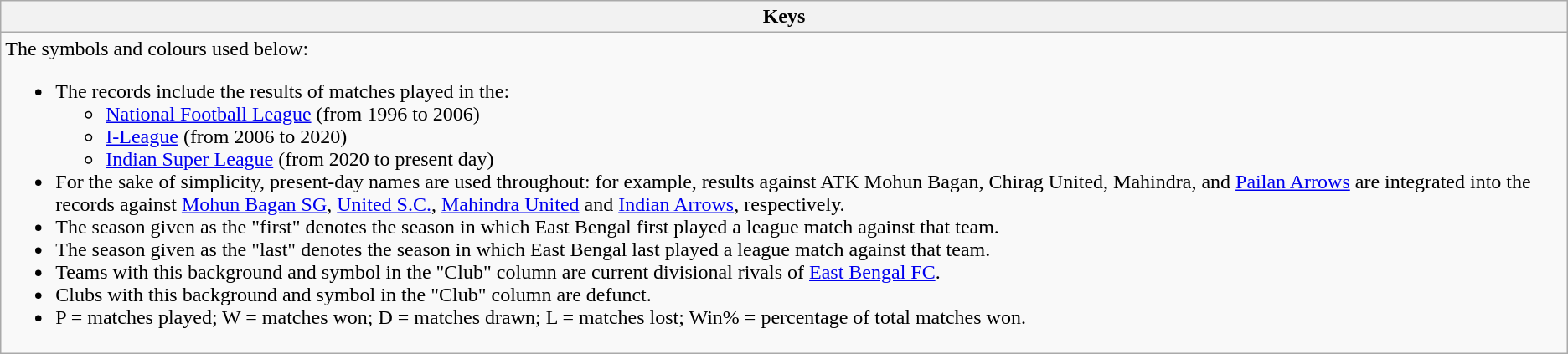<table class="wikitable mw-collapsible mw-collapsed">
<tr>
<th>Keys</th>
</tr>
<tr>
<td>The symbols and colours used below:<br><ul><li>The records include the results of matches played in the:<ul><li><a href='#'>National Football League</a> (from 1996 to 2006)</li><li><a href='#'>I-League</a> (from 2006 to 2020)</li><li><a href='#'>Indian Super League</a> (from 2020 to present day)</li></ul></li><li>For the sake of simplicity, present-day names are used throughout: for example, results against ATK Mohun Bagan, Chirag United, Mahindra, and <a href='#'>Pailan Arrows</a> are integrated into the records against <a href='#'>Mohun Bagan SG</a>, <a href='#'>United S.C.</a>, <a href='#'>Mahindra United</a> and <a href='#'>Indian Arrows</a>, respectively.</li><li>The season given as the "first" denotes the season in which East Bengal first played a league match against that team.</li><li>The season given as the "last" denotes the season in which East Bengal last played a league match against that team.</li><li>  Teams with this background and symbol in the "Club" column are current divisional rivals of <a href='#'>East Bengal FC</a>.</li><li>  Clubs with this background and symbol in the "Club" column are defunct.</li><li>P = matches played; W = matches won; D = matches drawn; L = matches lost; Win% = percentage of total matches won.</li></ul></td>
</tr>
</table>
